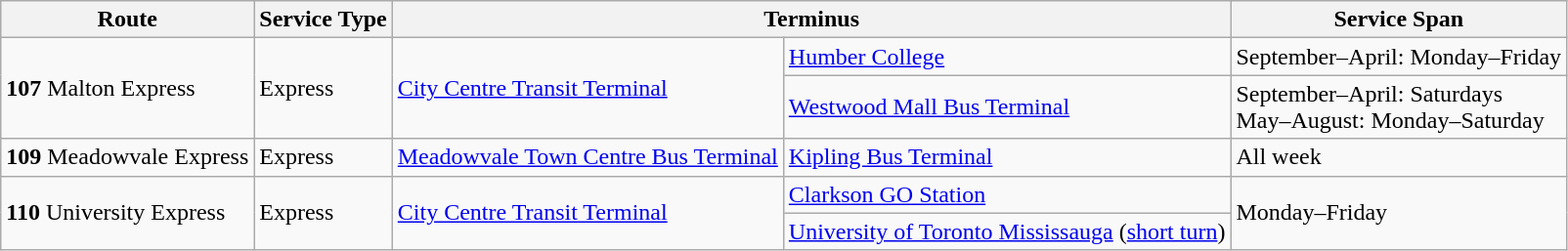<table class="wikitable" style="font-size: 100%;" |>
<tr>
<th>Route</th>
<th>Service Type</th>
<th colspan="2">Terminus</th>
<th>Service Span</th>
</tr>
<tr>
<td rowspan="2"><strong>107</strong> Malton Express</td>
<td rowspan="2">Express</td>
<td rowspan="2"><a href='#'>City Centre Transit Terminal</a></td>
<td><a href='#'>Humber College</a></td>
<td>September–April: Monday–Friday</td>
</tr>
<tr>
<td><a href='#'>Westwood Mall Bus Terminal</a></td>
<td>September–April: Saturdays <br> May–August: Monday–Saturday</td>
</tr>
<tr>
<td><strong>109</strong> Meadowvale Express</td>
<td>Express</td>
<td><a href='#'>Meadowvale Town Centre Bus Terminal</a></td>
<td><a href='#'>Kipling Bus Terminal</a></td>
<td>All week</td>
</tr>
<tr>
<td rowspan="2"><strong>110</strong> University Express</td>
<td rowspan="2">Express</td>
<td rowspan="2"><a href='#'>City Centre Transit Terminal</a></td>
<td><a href='#'>Clarkson GO Station</a></td>
<td rowspan="2">Monday–Friday</td>
</tr>
<tr>
<td><a href='#'>University of Toronto Mississauga</a> (<a href='#'>short turn</a>)</td>
</tr>
</table>
